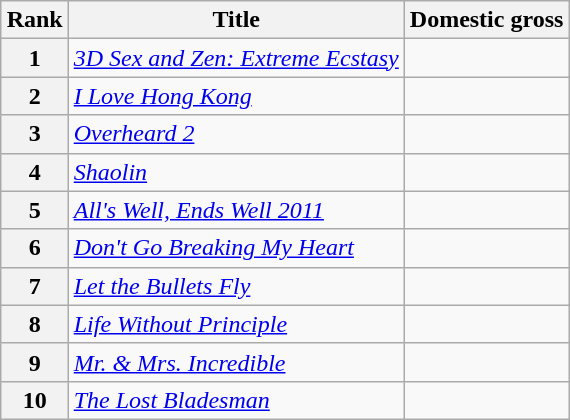<table class="wikitable sortable" style="margin:auto; margin:auto;">
<tr>
<th>Rank</th>
<th>Title</th>
<th>Domestic gross</th>
</tr>
<tr>
<th style="text-align:center;">1</th>
<td><em><a href='#'>3D Sex and Zen: Extreme Ecstasy</a></em></td>
<td></td>
</tr>
<tr>
<th style="text-align:center;">2</th>
<td><em><a href='#'>I Love Hong Kong</a></em></td>
<td></td>
</tr>
<tr>
<th style="text-align:center;">3</th>
<td><em><a href='#'>Overheard 2</a></em></td>
<td></td>
</tr>
<tr>
<th style="text-align:center;">4</th>
<td><em><a href='#'>Shaolin</a></em></td>
<td></td>
</tr>
<tr>
<th style="text-align:center;">5</th>
<td><em><a href='#'>All's Well, Ends Well 2011</a></em></td>
<td></td>
</tr>
<tr>
<th style="text-align:center;">6</th>
<td><em><a href='#'>Don't Go Breaking My Heart</a></em></td>
<td></td>
</tr>
<tr>
<th style="text-align:center;">7</th>
<td><em><a href='#'>Let the Bullets Fly</a></em></td>
<td></td>
</tr>
<tr>
<th style="text-align:center;">8</th>
<td><em><a href='#'>Life Without Principle</a></em></td>
<td></td>
</tr>
<tr>
<th style="text-align:center;">9</th>
<td><em><a href='#'>Mr. & Mrs. Incredible</a></em></td>
<td></td>
</tr>
<tr>
<th style="text-align:center;">10</th>
<td><em><a href='#'>The Lost Bladesman </a></em></td>
<td></td>
</tr>
</table>
